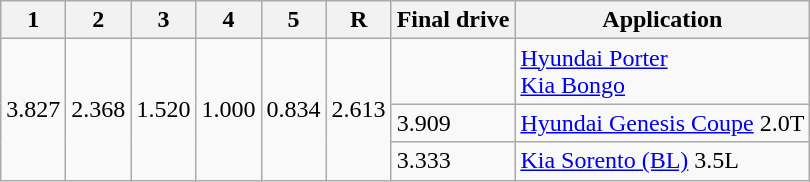<table class=wikitable>
<tr>
<th>1</th>
<th>2</th>
<th>3</th>
<th>4</th>
<th>5</th>
<th>R</th>
<th>Final drive</th>
<th>Application</th>
</tr>
<tr>
<td rowspan=3>3.827</td>
<td rowspan=3>2.368</td>
<td rowspan=3>1.520</td>
<td rowspan=3>1.000</td>
<td rowspan=3>0.834</td>
<td rowspan=3>2.613</td>
<td></td>
<td><a href='#'>Hyundai Porter</a><br><a href='#'>Kia Bongo</a></td>
</tr>
<tr>
<td>3.909</td>
<td><a href='#'>Hyundai Genesis Coupe</a> 2.0T</td>
</tr>
<tr>
<td>3.333</td>
<td><a href='#'>Kia Sorento (BL)</a> 3.5L</td>
</tr>
</table>
